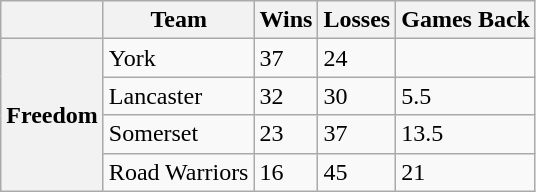<table class="wikitable">
<tr>
<th></th>
<th>Team</th>
<th>Wins</th>
<th>Losses</th>
<th>Games Back</th>
</tr>
<tr>
<th rowspan="4">Freedom</th>
<td>York</td>
<td>37</td>
<td>24</td>
<td> </td>
</tr>
<tr>
<td>Lancaster</td>
<td>32</td>
<td>30</td>
<td>5.5</td>
</tr>
<tr>
<td>Somerset</td>
<td>23</td>
<td>37</td>
<td>13.5</td>
</tr>
<tr>
<td>Road Warriors</td>
<td>16</td>
<td>45</td>
<td>21</td>
</tr>
</table>
